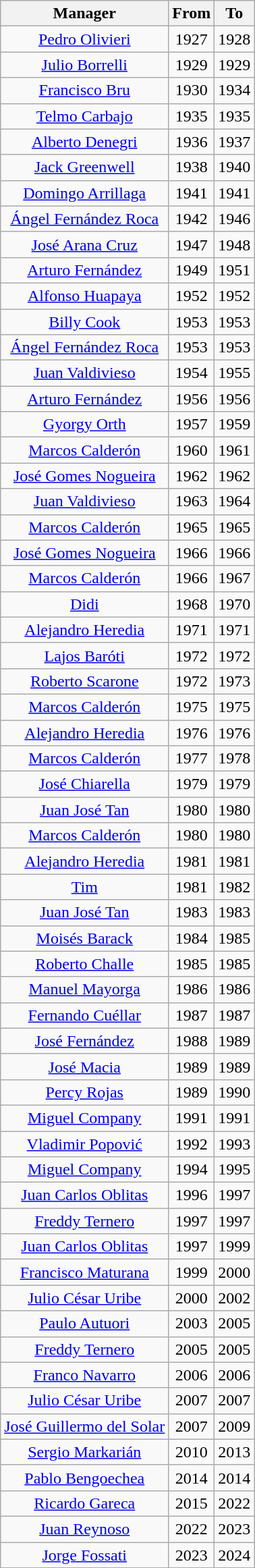<table class="wikitable" style="text-align:center">
<tr>
<th>Manager</th>
<th>From</th>
<th>To</th>
</tr>
<tr>
<td> <a href='#'>Pedro Olivieri</a></td>
<td>1927</td>
<td>1928</td>
</tr>
<tr>
<td> <a href='#'>Julio Borrelli</a></td>
<td>1929</td>
<td>1929</td>
</tr>
<tr>
<td> <a href='#'>Francisco Bru</a></td>
<td>1930</td>
<td>1934</td>
</tr>
<tr>
<td> <a href='#'>Telmo Carbajo</a></td>
<td>1935</td>
<td>1935</td>
</tr>
<tr>
<td> <a href='#'>Alberto Denegri</a></td>
<td>1936</td>
<td>1937</td>
</tr>
<tr>
<td> <a href='#'>Jack Greenwell</a></td>
<td>1938</td>
<td>1940</td>
</tr>
<tr>
<td> <a href='#'>Domingo Arrillaga</a></td>
<td>1941</td>
<td>1941</td>
</tr>
<tr>
<td> <a href='#'>Ángel Fernández Roca</a></td>
<td>1942</td>
<td>1946</td>
</tr>
<tr>
<td> <a href='#'>José Arana Cruz</a></td>
<td>1947</td>
<td>1948</td>
</tr>
<tr>
<td> <a href='#'>Arturo Fernández</a></td>
<td>1949</td>
<td>1951</td>
</tr>
<tr>
<td> <a href='#'>Alfonso Huapaya</a></td>
<td>1952</td>
<td>1952</td>
</tr>
<tr>
<td> <a href='#'>Billy Cook</a></td>
<td>1953</td>
<td>1953</td>
</tr>
<tr>
<td> <a href='#'>Ángel Fernández Roca</a></td>
<td>1953</td>
<td>1953</td>
</tr>
<tr>
<td> <a href='#'>Juan Valdivieso</a></td>
<td>1954</td>
<td>1955</td>
</tr>
<tr>
<td> <a href='#'>Arturo Fernández</a></td>
<td>1956</td>
<td>1956</td>
</tr>
<tr>
<td> <a href='#'>Gyorgy Orth</a></td>
<td>1957</td>
<td>1959</td>
</tr>
<tr>
<td> <a href='#'>Marcos Calderón</a></td>
<td>1960</td>
<td>1961</td>
</tr>
<tr>
<td> <a href='#'>José Gomes Nogueira</a></td>
<td>1962</td>
<td>1962</td>
</tr>
<tr>
<td> <a href='#'>Juan Valdivieso</a></td>
<td>1963</td>
<td>1964</td>
</tr>
<tr>
<td> <a href='#'>Marcos Calderón</a></td>
<td>1965</td>
<td>1965</td>
</tr>
<tr>
<td> <a href='#'>José Gomes Nogueira</a></td>
<td>1966</td>
<td>1966</td>
</tr>
<tr>
<td> <a href='#'>Marcos Calderón</a></td>
<td>1966</td>
<td>1967</td>
</tr>
<tr>
<td> <a href='#'>Didi</a></td>
<td>1968</td>
<td>1970</td>
</tr>
<tr>
<td> <a href='#'>Alejandro Heredia</a></td>
<td>1971</td>
<td>1971</td>
</tr>
<tr>
<td> <a href='#'>Lajos Baróti</a></td>
<td>1972</td>
<td>1972</td>
</tr>
<tr>
<td> <a href='#'>Roberto Scarone</a></td>
<td>1972</td>
<td>1973</td>
</tr>
<tr>
<td> <a href='#'>Marcos Calderón</a></td>
<td>1975</td>
<td>1975</td>
</tr>
<tr>
<td> <a href='#'>Alejandro Heredia</a></td>
<td>1976</td>
<td>1976</td>
</tr>
<tr>
<td> <a href='#'>Marcos Calderón</a></td>
<td>1977</td>
<td>1978</td>
</tr>
<tr>
<td> <a href='#'>José Chiarella</a></td>
<td>1979</td>
<td>1979</td>
</tr>
<tr>
<td> <a href='#'>Juan José Tan</a></td>
<td>1980</td>
<td>1980</td>
</tr>
<tr>
<td> <a href='#'>Marcos Calderón</a></td>
<td>1980</td>
<td>1980</td>
</tr>
<tr>
<td> <a href='#'>Alejandro Heredia</a></td>
<td>1981</td>
<td>1981</td>
</tr>
<tr>
<td> <a href='#'>Tim</a></td>
<td>1981</td>
<td>1982</td>
</tr>
<tr>
<td> <a href='#'>Juan José Tan</a></td>
<td>1983</td>
<td>1983</td>
</tr>
<tr>
<td> <a href='#'>Moisés Barack</a></td>
<td>1984</td>
<td>1985</td>
</tr>
<tr>
<td> <a href='#'>Roberto Challe</a></td>
<td>1985</td>
<td>1985</td>
</tr>
<tr>
<td> <a href='#'>Manuel Mayorga</a></td>
<td>1986</td>
<td>1986</td>
</tr>
<tr>
<td> <a href='#'>Fernando Cuéllar</a></td>
<td>1987</td>
<td>1987</td>
</tr>
<tr>
<td> <a href='#'>José Fernández</a></td>
<td>1988</td>
<td>1989</td>
</tr>
<tr>
<td> <a href='#'>José Macia</a></td>
<td>1989</td>
<td>1989</td>
</tr>
<tr>
<td> <a href='#'>Percy Rojas</a></td>
<td>1989</td>
<td>1990</td>
</tr>
<tr>
<td> <a href='#'>Miguel Company</a></td>
<td>1991</td>
<td>1991</td>
</tr>
<tr>
<td> <a href='#'>Vladimir Popović</a></td>
<td>1992</td>
<td>1993</td>
</tr>
<tr>
<td> <a href='#'>Miguel Company</a></td>
<td>1994</td>
<td>1995</td>
</tr>
<tr>
<td> <a href='#'>Juan Carlos Oblitas</a></td>
<td>1996</td>
<td>1997</td>
</tr>
<tr>
<td> <a href='#'>Freddy Ternero</a></td>
<td>1997</td>
<td>1997</td>
</tr>
<tr>
<td> <a href='#'>Juan Carlos Oblitas</a></td>
<td>1997</td>
<td>1999</td>
</tr>
<tr>
<td> <a href='#'>Francisco Maturana</a></td>
<td>1999</td>
<td>2000</td>
</tr>
<tr>
<td> <a href='#'>Julio César Uribe</a></td>
<td>2000</td>
<td>2002</td>
</tr>
<tr>
<td> <a href='#'>Paulo Autuori</a></td>
<td>2003</td>
<td>2005</td>
</tr>
<tr>
<td> <a href='#'>Freddy Ternero</a></td>
<td>2005</td>
<td>2005</td>
</tr>
<tr>
<td> <a href='#'>Franco Navarro</a></td>
<td>2006</td>
<td>2006</td>
</tr>
<tr>
<td> <a href='#'>Julio César Uribe</a></td>
<td>2007</td>
<td>2007</td>
</tr>
<tr>
<td> <a href='#'>José Guillermo del Solar</a></td>
<td>2007</td>
<td>2009</td>
</tr>
<tr>
<td> <a href='#'>Sergio Markarián</a></td>
<td>2010</td>
<td>2013</td>
</tr>
<tr>
<td> <a href='#'>Pablo Bengoechea</a></td>
<td>2014</td>
<td>2014</td>
</tr>
<tr>
<td> <a href='#'>Ricardo Gareca</a></td>
<td>2015</td>
<td>2022</td>
</tr>
<tr>
<td> <a href='#'>Juan Reynoso</a></td>
<td>2022</td>
<td>2023</td>
</tr>
<tr>
<td> <a href='#'>Jorge Fossati</a></td>
<td>2023</td>
<td>2024</td>
</tr>
<tr>
</tr>
</table>
